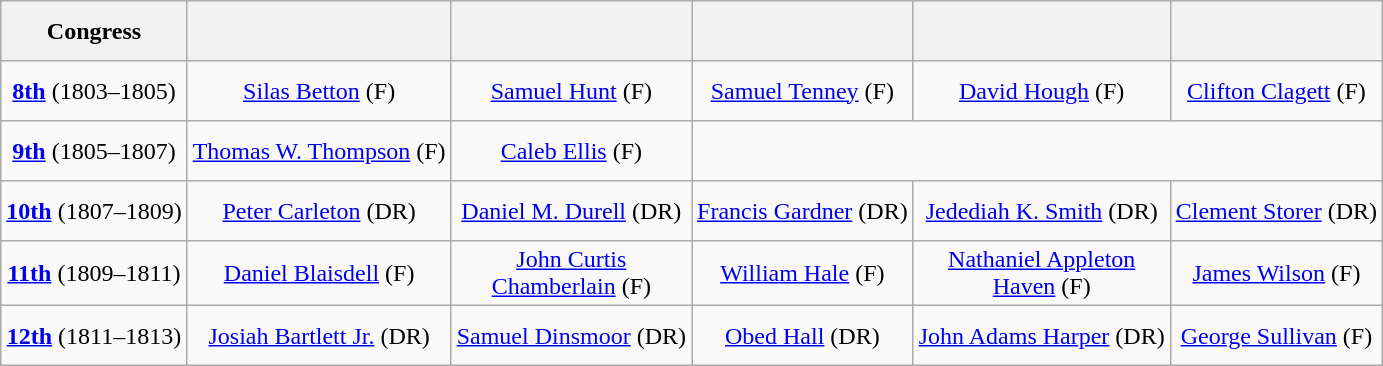<table class=wikitable style="text-align:center">
<tr style="height:2.5em">
<th>Congress</th>
<th></th>
<th></th>
<th></th>
<th></th>
<th></th>
</tr>
<tr style="height:2.5em">
<td><strong><a href='#'>8th</a></strong> (1803–1805)</td>
<td><a href='#'>Silas Betton</a> (F)</td>
<td><a href='#'>Samuel Hunt</a> (F)</td>
<td><a href='#'>Samuel Tenney</a> (F)</td>
<td><a href='#'>David Hough</a> (F)</td>
<td><a href='#'>Clifton Clagett</a> (F)</td>
</tr>
<tr style="height:2.5em">
<td><strong><a href='#'>9th</a></strong> (1805–1807)</td>
<td><a href='#'>Thomas W. Thompson</a> (F)</td>
<td><a href='#'>Caleb Ellis</a> (F)</td>
</tr>
<tr style="height:2.5em">
<td><strong><a href='#'>10th</a></strong> (1807–1809)</td>
<td><a href='#'>Peter Carleton</a> (DR)</td>
<td><a href='#'>Daniel M. Durell</a> (DR)</td>
<td><a href='#'>Francis Gardner</a> (DR)</td>
<td><a href='#'>Jedediah K. Smith</a> (DR)</td>
<td><a href='#'>Clement Storer</a> (DR)</td>
</tr>
<tr style="height:2.5em">
<td><strong><a href='#'>11th</a></strong> (1809–1811)</td>
<td><a href='#'>Daniel Blaisdell</a> (F)</td>
<td><a href='#'>John Curtis<br>Chamberlain</a> (F)</td>
<td><a href='#'>William Hale</a> (F)</td>
<td><a href='#'>Nathaniel Appleton<br>Haven</a> (F)</td>
<td><a href='#'>James Wilson</a> (F)</td>
</tr>
<tr style="height:2.5em">
<td><strong><a href='#'>12th</a></strong> (1811–1813)</td>
<td><a href='#'>Josiah Bartlett Jr.</a> (DR)</td>
<td><a href='#'>Samuel Dinsmoor</a> (DR)</td>
<td><a href='#'>Obed Hall</a> (DR)</td>
<td><a href='#'>John Adams Harper</a> (DR)</td>
<td><a href='#'>George Sullivan</a> (F)</td>
</tr>
</table>
